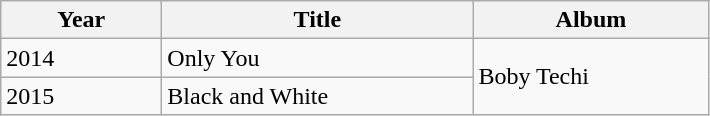<table class="wikitable">
<tr>
<th style="width:100px;">Year</th>
<th style="width:200px;">Title</th>
<th style="width:150px;">Album</th>
</tr>
<tr>
<td rowspan="1">2014</td>
<td style="text-align:left;">Only You</td>
<td rowspan="3">Boby Techi</td>
</tr>
<tr>
<td rowspan="1">2015</td>
<td style="text-align:left;">Black and White</td>
</tr>
</table>
